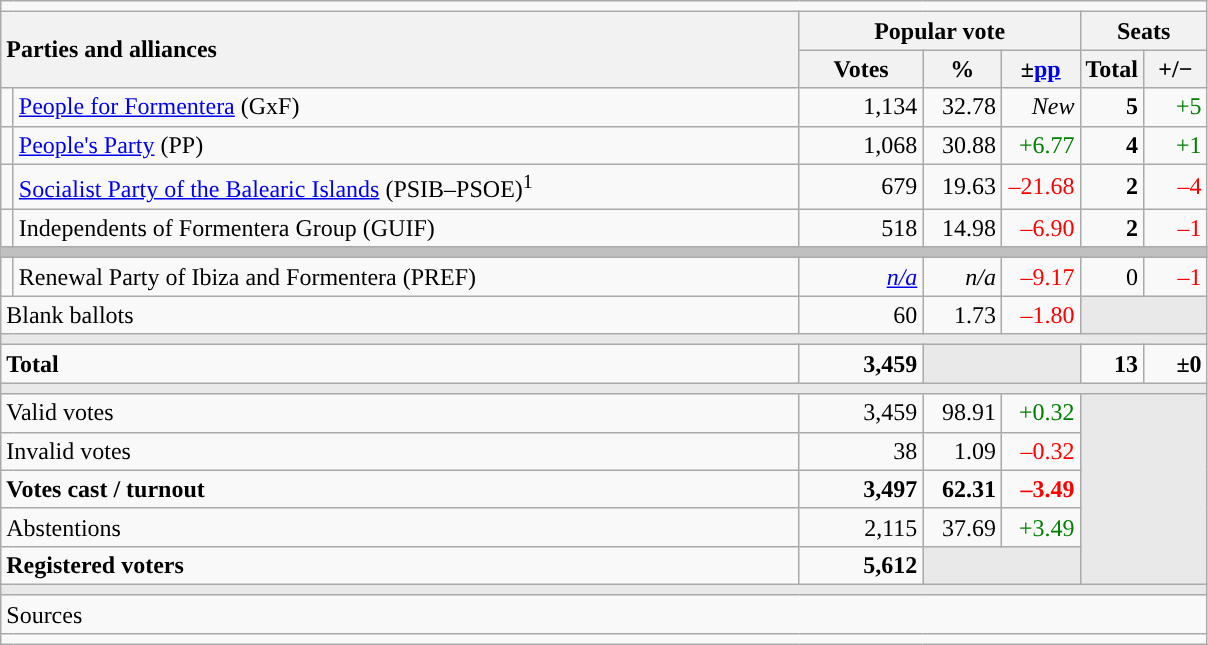<table class="wikitable" style="text-align:right;">
<tr>
<td colspan="7"></td>
</tr>
<tr>
<th style="text-align:left;" rowspan="2" colspan="2" width="525">Parties and alliances</th>
<th colspan="3">Popular vote</th>
<th colspan="2">Seats</th>
</tr>
<tr>
<th width="75">Votes</th>
<th width="45">%</th>
<th width="45">±<a href='#'>pp</a></th>
<th width="35">Total</th>
<th width="35">+/−</th>
</tr>
<tr>
<td width="1" style="color:inherit;background:"></td>
<td align="left"><a href='#'>People for Formentera</a> (GxF)</td>
<td>1,134</td>
<td>32.78</td>
<td><em>New</em></td>
<td><strong>5</strong></td>
<td style="color:green;">+5</td>
</tr>
<tr>
<td style="color:inherit;background:"></td>
<td align="left"><a href='#'>People's Party</a> (PP)</td>
<td>1,068</td>
<td>30.88</td>
<td style="color:green;">+6.77</td>
<td><strong>4</strong></td>
<td style="color:green;">+1</td>
</tr>
<tr>
<td style="color:inherit;background:"></td>
<td align="left"><a href='#'>Socialist Party of the Balearic Islands</a> (PSIB–PSOE)<sup>1</sup></td>
<td>679</td>
<td>19.63</td>
<td style="color:red;">–21.68</td>
<td><strong>2</strong></td>
<td style="color:red;">–4</td>
</tr>
<tr>
<td style="color:inherit;background:"></td>
<td align="left">Independents of Formentera Group (GUIF)</td>
<td>518</td>
<td>14.98</td>
<td style="color:red;">–6.90</td>
<td><strong>2</strong></td>
<td style="color:red;">–1</td>
</tr>
<tr>
<td colspan="7" bgcolor="#C0C0C0"></td>
</tr>
<tr>
<td style="color:inherit;background:"></td>
<td align="left">Renewal Party of Ibiza and Formentera (PREF)</td>
<td><em><a href='#'>n/a</a></em></td>
<td><em>n/a</em></td>
<td style="color:red;">–9.17</td>
<td>0</td>
<td style="color:red;">–1</td>
</tr>
<tr>
<td align="left" colspan="2">Blank ballots</td>
<td>60</td>
<td>1.73</td>
<td style="color:red;">–1.80</td>
<td bgcolor="#E9E9E9" colspan="2"></td>
</tr>
<tr>
<td colspan="7" bgcolor="#E9E9E9"></td>
</tr>
<tr style="font-weight:bold;">
<td align="left" colspan="2">Total</td>
<td>3,459</td>
<td bgcolor="#E9E9E9" colspan="2"></td>
<td>13</td>
<td>±0</td>
</tr>
<tr>
<td colspan="7" bgcolor="#E9E9E9"></td>
</tr>
<tr>
<td align="left" colspan="2">Valid votes</td>
<td>3,459</td>
<td>98.91</td>
<td style="color:green;">+0.32</td>
<td bgcolor="#E9E9E9" colspan="2" rowspan="5"></td>
</tr>
<tr>
<td align="left" colspan="2">Invalid votes</td>
<td>38</td>
<td>1.09</td>
<td style="color:red;">–0.32</td>
</tr>
<tr style="font-weight:bold;">
<td align="left" colspan="2">Votes cast / turnout</td>
<td>3,497</td>
<td>62.31</td>
<td style="color:red;">–3.49</td>
</tr>
<tr>
<td align="left" colspan="2">Abstentions</td>
<td>2,115</td>
<td>37.69</td>
<td style="color:green;">+3.49</td>
</tr>
<tr style="font-weight:bold;">
<td align="left" colspan="2">Registered voters</td>
<td>5,612</td>
<td bgcolor="#E9E9E9" colspan="2"></td>
</tr>
<tr>
<td colspan="7" bgcolor="#E9E9E9"></td>
</tr>
<tr>
<td align="left" colspan="7">Sources</td>
</tr>
<tr>
<td colspan="7" style="text-align:left; max-width:790px;"></td>
</tr>
</table>
